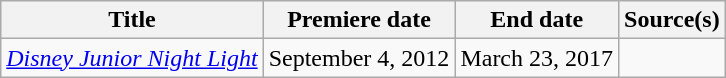<table class="wikitable sortable">
<tr>
<th>Title</th>
<th>Premiere date</th>
<th>End date</th>
<th>Source(s)</th>
</tr>
<tr>
<td><em><a href='#'>Disney Junior Night Light</a></em></td>
<td>September 4, 2012</td>
<td>March 23, 2017</td>
<td></td>
</tr>
</table>
